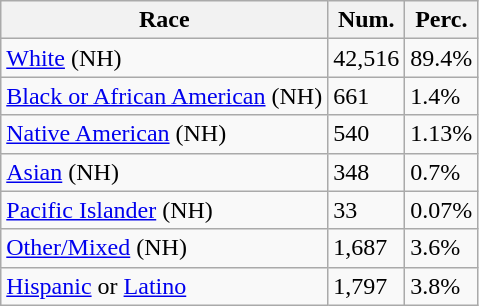<table class="wikitable">
<tr>
<th>Race</th>
<th>Num.</th>
<th>Perc.</th>
</tr>
<tr>
<td><a href='#'>White</a> (NH)</td>
<td>42,516</td>
<td>89.4%</td>
</tr>
<tr>
<td><a href='#'>Black or African American</a> (NH)</td>
<td>661</td>
<td>1.4%</td>
</tr>
<tr>
<td><a href='#'>Native American</a> (NH)</td>
<td>540</td>
<td>1.13%</td>
</tr>
<tr>
<td><a href='#'>Asian</a> (NH)</td>
<td>348</td>
<td>0.7%</td>
</tr>
<tr>
<td><a href='#'>Pacific Islander</a> (NH)</td>
<td>33</td>
<td>0.07%</td>
</tr>
<tr>
<td><a href='#'>Other/Mixed</a> (NH)</td>
<td>1,687</td>
<td>3.6%</td>
</tr>
<tr>
<td><a href='#'>Hispanic</a> or <a href='#'>Latino</a></td>
<td>1,797</td>
<td>3.8%</td>
</tr>
</table>
